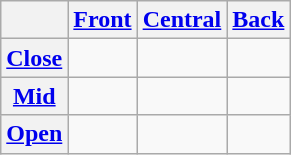<table class="wikitable" style="text-align:center">
<tr>
<th></th>
<th><a href='#'>Front</a></th>
<th><a href='#'>Central</a></th>
<th><a href='#'>Back</a></th>
</tr>
<tr>
<th><a href='#'>Close</a></th>
<td> </td>
<td></td>
<td> </td>
</tr>
<tr>
<th><a href='#'>Mid</a></th>
<td> </td>
<td></td>
<td> </td>
</tr>
<tr>
<th><a href='#'>Open</a></th>
<td></td>
<td> </td>
<td></td>
</tr>
</table>
